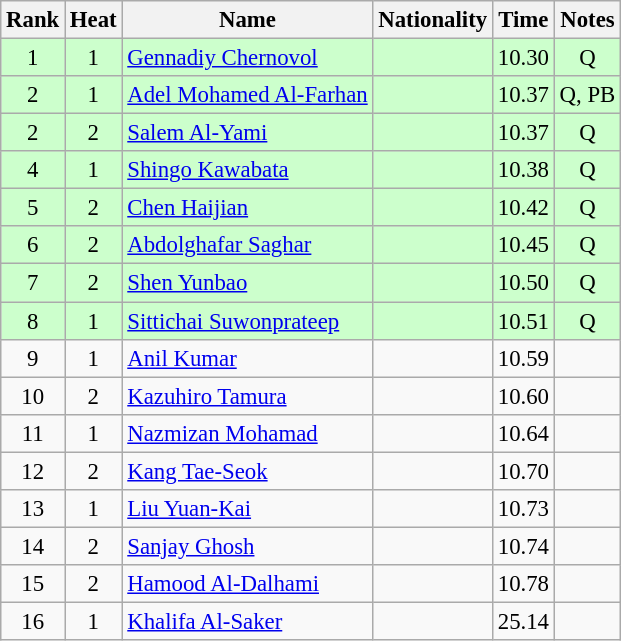<table class="wikitable sortable" style="text-align:center; font-size:95%">
<tr>
<th>Rank</th>
<th>Heat</th>
<th>Name</th>
<th>Nationality</th>
<th>Time</th>
<th>Notes</th>
</tr>
<tr bgcolor=ccffcc>
<td>1</td>
<td>1</td>
<td align=left><a href='#'>Gennadiy Chernovol</a></td>
<td align=left></td>
<td>10.30</td>
<td>Q</td>
</tr>
<tr bgcolor=ccffcc>
<td>2</td>
<td>1</td>
<td align=left><a href='#'>Adel Mohamed Al-Farhan</a></td>
<td align=left></td>
<td>10.37</td>
<td>Q, PB</td>
</tr>
<tr bgcolor=ccffcc>
<td>2</td>
<td>2</td>
<td align=left><a href='#'>Salem Al-Yami</a></td>
<td align=left></td>
<td>10.37</td>
<td>Q</td>
</tr>
<tr bgcolor=ccffcc>
<td>4</td>
<td>1</td>
<td align=left><a href='#'>Shingo Kawabata</a></td>
<td align=left></td>
<td>10.38</td>
<td>Q</td>
</tr>
<tr bgcolor=ccffcc>
<td>5</td>
<td>2</td>
<td align=left><a href='#'>Chen Haijian</a></td>
<td align=left></td>
<td>10.42</td>
<td>Q</td>
</tr>
<tr bgcolor=ccffcc>
<td>6</td>
<td>2</td>
<td align=left><a href='#'>Abdolghafar Saghar</a></td>
<td align=left></td>
<td>10.45</td>
<td>Q</td>
</tr>
<tr bgcolor=ccffcc>
<td>7</td>
<td>2</td>
<td align=left><a href='#'>Shen Yunbao</a></td>
<td align=left></td>
<td>10.50</td>
<td>Q</td>
</tr>
<tr bgcolor=ccffcc>
<td>8</td>
<td>1</td>
<td align=left><a href='#'>Sittichai Suwonprateep</a></td>
<td align=left></td>
<td>10.51</td>
<td>Q</td>
</tr>
<tr>
<td>9</td>
<td>1</td>
<td align=left><a href='#'>Anil Kumar</a></td>
<td align=left></td>
<td>10.59</td>
<td></td>
</tr>
<tr>
<td>10</td>
<td>2</td>
<td align=left><a href='#'>Kazuhiro Tamura</a></td>
<td align=left></td>
<td>10.60</td>
<td></td>
</tr>
<tr>
<td>11</td>
<td>1</td>
<td align=left><a href='#'>Nazmizan Mohamad</a></td>
<td align=left></td>
<td>10.64</td>
<td></td>
</tr>
<tr>
<td>12</td>
<td>2</td>
<td align=left><a href='#'>Kang Tae-Seok</a></td>
<td align=left></td>
<td>10.70</td>
<td></td>
</tr>
<tr>
<td>13</td>
<td>1</td>
<td align=left><a href='#'>Liu Yuan-Kai</a></td>
<td align=left></td>
<td>10.73</td>
<td></td>
</tr>
<tr>
<td>14</td>
<td>2</td>
<td align=left><a href='#'>Sanjay Ghosh</a></td>
<td align=left></td>
<td>10.74</td>
<td></td>
</tr>
<tr>
<td>15</td>
<td>2</td>
<td align=left><a href='#'>Hamood Al-Dalhami</a></td>
<td align=left></td>
<td>10.78</td>
<td></td>
</tr>
<tr>
<td>16</td>
<td>1</td>
<td align=left><a href='#'>Khalifa Al-Saker</a></td>
<td align=left></td>
<td>25.14</td>
<td></td>
</tr>
</table>
